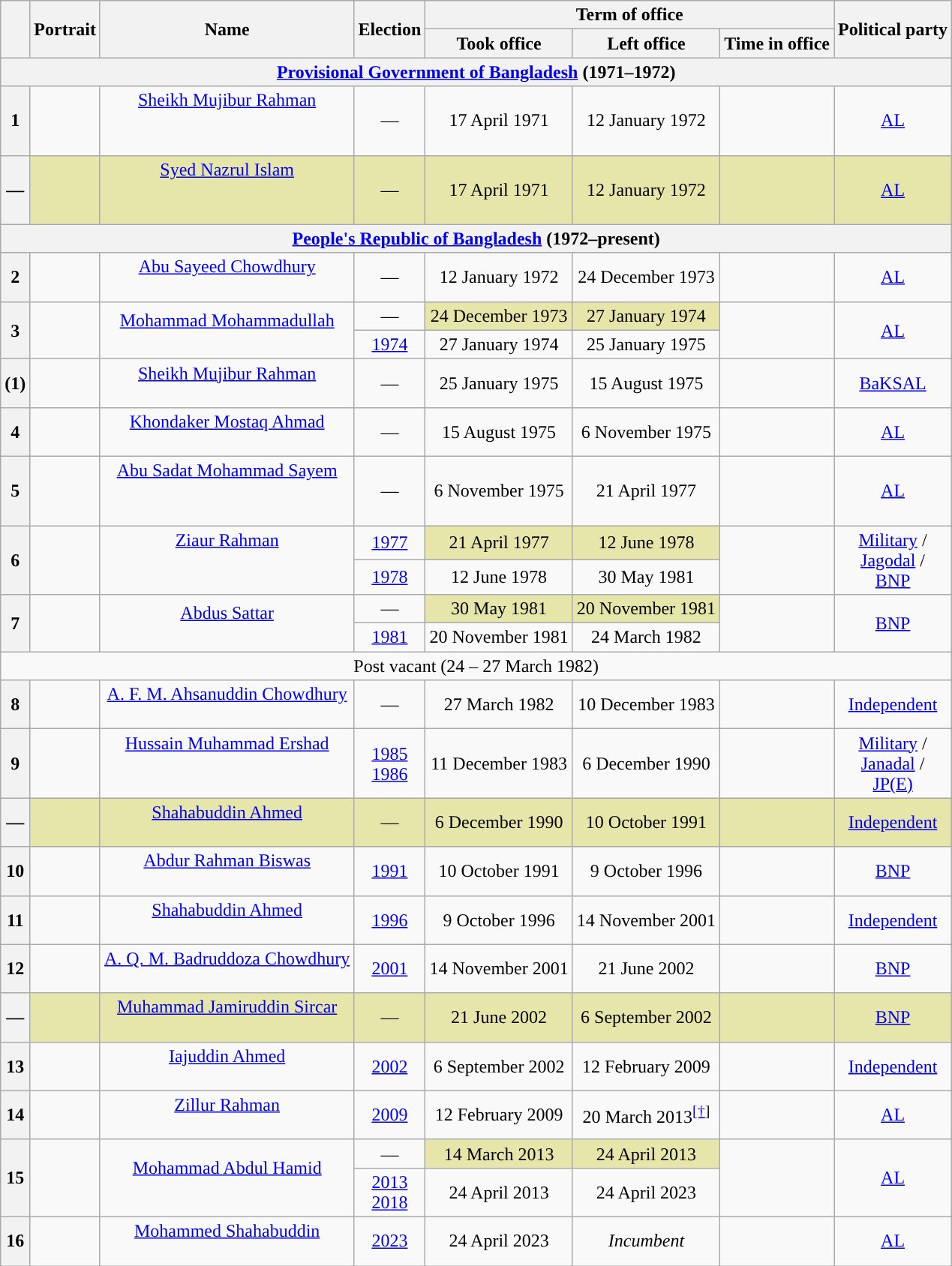<table class="wikitable" style="text-align:center">
<tr>
<th rowspan="2"></th>
<th rowspan="2">Portrait</th>
<th rowspan="2">Name<br></th>
<th rowspan="2">Election</th>
<th colspan="3">Term of office</th>
<th rowspan="2">Political party<br></th>
</tr>
<tr>
<th>Took office</th>
<th>Left office</th>
<th>Time in office</th>
</tr>
<tr>
<th colspan="8"><a href='#'>Provisional Government of Bangladesh</a> (1971–1972)</th>
</tr>
<tr>
<th style="background:">1</th>
<td></td>
<td><a href='#'>Sheikh Mujibur Rahman</a><br><br><br></td>
<td>—</td>
<td>17 April 1971</td>
<td>12 January 1972</td>
<td></td>
<td><a href='#'>AL</a></td>
</tr>
<tr style="background:#e6e6aa;">
<th style="background:">—</th>
<td></td>
<td><a href='#'>Syed Nazrul Islam</a><br><br><br></td>
<td>—</td>
<td>17 April 1971</td>
<td>12 January 1972</td>
<td></td>
<td><a href='#'>AL</a></td>
</tr>
<tr>
<th colspan="8"><a href='#'>People's Republic of Bangladesh</a> (1972–present)</th>
</tr>
<tr>
<th style="background:">2</th>
<td></td>
<td><a href='#'>Abu Sayeed Chowdhury</a><br><br></td>
<td>—</td>
<td>12 January 1972</td>
<td>24 December 1973</td>
<td></td>
<td><a href='#'>AL</a></td>
</tr>
<tr>
<th rowspan="2" style="background:">3</th>
<td rowspan="2"></td>
<td rowspan="2"><a href='#'>Mohammad Mohammadullah</a><br><br></td>
<td>—</td>
<td style="background:#e6e6aa;">24 December 1973</td>
<td style="background:#e6e6aa;">27 January 1974</td>
<td rowspan="2"></td>
<td rowspan="2"><a href='#'>AL</a></td>
</tr>
<tr>
<td><a href='#'>1974</a></td>
<td>27 January 1974</td>
<td>25 January 1975</td>
</tr>
<tr>
<th style="background:">(1)</th>
<td></td>
<td><a href='#'>Sheikh Mujibur Rahman</a><br><br></td>
<td>—</td>
<td>25 January 1975</td>
<td>15 August 1975<br></td>
<td></td>
<td><a href='#'>BaKSAL</a></td>
</tr>
<tr>
<th style="background:">4</th>
<td></td>
<td><a href='#'>Khondaker Mostaq Ahmad</a><br><br></td>
<td>—</td>
<td>15 August 1975</td>
<td>6 November 1975<br></td>
<td></td>
<td><a href='#'>AL</a><br></td>
</tr>
<tr>
<th style="background:">5</th>
<td></td>
<td><a href='#'>Abu Sadat Mohammad Sayem</a><br><br><br></td>
<td>—</td>
<td>6 November 1975</td>
<td>21 April 1977</td>
<td></td>
<td><a href='#'>AL</a><br></td>
</tr>
<tr>
<th rowspan="2" style="background:">6</th>
<td rowspan="2"></td>
<td rowspan="2"><a href='#'>Ziaur Rahman</a><br><br><br></td>
<td><a href='#'>1977</a></td>
<td style="background:#e6e6aa;">21 April 1977</td>
<td style="background:#e6e6aa;">12 June 1978</td>
<td rowspan="2"></td>
<td rowspan="2"><a href='#'>Military</a> / <br> <a href='#'>Jagodal</a> / <br> <a href='#'>BNP</a></td>
</tr>
<tr>
<td><a href='#'>1978</a></td>
<td>12 June 1978</td>
<td>30 May 1981<br></td>
</tr>
<tr>
<th rowspan="2" style="background:">7</th>
<td rowspan="2"></td>
<td rowspan="2"><a href='#'>Abdus Sattar</a><br><br></td>
<td>—</td>
<td style="background:#e6e6aa;">30 May 1981</td>
<td style="background:#e6e6aa;">20 November 1981</td>
<td rowspan="2"></td>
<td rowspan="2"><a href='#'>BNP</a></td>
</tr>
<tr>
<td><a href='#'>1981</a></td>
<td>20 November 1981</td>
<td>24 March 1982<br></td>
</tr>
<tr>
<td colspan="8">Post vacant (24 – 27 March 1982)</td>
</tr>
<tr>
<th style="background:">8</th>
<td></td>
<td><a href='#'>A. F. M. Ahsanuddin Chowdhury</a><br><br></td>
<td>—</td>
<td>27 March 1982</td>
<td>10 December 1983<br></td>
<td></td>
<td><a href='#'>Independent</a><br></td>
</tr>
<tr>
<th style="background:">9</th>
<td></td>
<td><a href='#'>Hussain Muhammad Ershad</a><br><br><br></td>
<td><a href='#'>1985</a><br><a href='#'>1986</a></td>
<td>11 December 1983</td>
<td>6 December 1990<br></td>
<td></td>
<td><a href='#'>Military</a> / <br> <a href='#'>Janadal</a> / <br> <a href='#'>JP(E)</a></td>
</tr>
<tr style="background:#e6e6aa;">
<th style="background:">—</th>
<td></td>
<td><a href='#'>Shahabuddin Ahmed</a><br><br></td>
<td>—</td>
<td>6 December 1990</td>
<td>10 October 1991</td>
<td></td>
<td><a href='#'>Independent</a></td>
</tr>
<tr>
<th style="background:">10</th>
<td></td>
<td><a href='#'>Abdur Rahman Biswas</a><br><br></td>
<td><a href='#'>1991</a></td>
<td>10 October 1991</td>
<td>9 October 1996</td>
<td></td>
<td><a href='#'>BNP</a></td>
</tr>
<tr>
<th style="background:">11</th>
<td></td>
<td><a href='#'>Shahabuddin Ahmed</a><br><br></td>
<td><a href='#'>1996</a></td>
<td>9 October 1996</td>
<td>14 November 2001</td>
<td></td>
<td><a href='#'>Independent</a></td>
</tr>
<tr>
<th style="background:">12</th>
<td></td>
<td><a href='#'>A. Q. M. Badruddoza Chowdhury</a><br><br></td>
<td><a href='#'>2001</a></td>
<td>14 November 2001</td>
<td>21 June 2002</td>
<td></td>
<td><a href='#'>BNP</a></td>
</tr>
<tr style="background:#e6e6aa;">
<th style="background:">—</th>
<td></td>
<td><a href='#'>Muhammad Jamiruddin Sircar</a><br><br></td>
<td>—</td>
<td>21 June 2002</td>
<td>6 September 2002</td>
<td></td>
<td><a href='#'>BNP</a></td>
</tr>
<tr>
<th style="background:">13</th>
<td></td>
<td><a href='#'>Iajuddin Ahmed</a><br><br></td>
<td><a href='#'>2002</a></td>
<td>6 September 2002</td>
<td>12 February 2009</td>
<td></td>
<td><a href='#'>Independent</a></td>
</tr>
<tr>
<th style="background:">14</th>
<td></td>
<td><a href='#'>Zillur Rahman</a><br><br></td>
<td><a href='#'>2009</a></td>
<td>12 February 2009</td>
<td>20 March 2013<sup><a href='#'>[†</a>]</sup></td>
<td></td>
<td><a href='#'>AL</a></td>
</tr>
<tr>
<th rowspan="2" style="background:">15</th>
<td rowspan="2"></td>
<td rowspan="2"><a href='#'>Mohammad Abdul Hamid</a><br><br></td>
<td>—</td>
<td style="background:#e6e6aa;">14 March 2013</td>
<td style="background:#e6e6aa;">24 April 2013</td>
<td rowspan="2"></td>
<td rowspan="2"><a href='#'>AL</a></td>
</tr>
<tr>
<td><a href='#'>2013</a><br><a href='#'>2018</a></td>
<td>24 April 2013</td>
<td>24 April 2023</td>
</tr>
<tr>
<th style="background:">16</th>
<td></td>
<td><a href='#'>Mohammed Shahabuddin</a><br><br></td>
<td><a href='#'>2023</a></td>
<td>24 April 2023</td>
<td><em>Incumbent</em></td>
<td></td>
<td><a href='#'>AL</a></td>
</tr>
</table>
